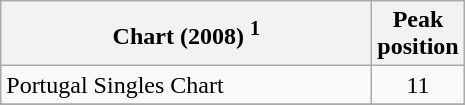<table class="wikitable">
<tr>
<th width="240">Chart (2008) <sup>1</sup></th>
<th>Peak<br>position </th>
</tr>
<tr>
<td align="left">Portugal Singles Chart</td>
<td align="center">11</td>
</tr>
<tr>
</tr>
</table>
